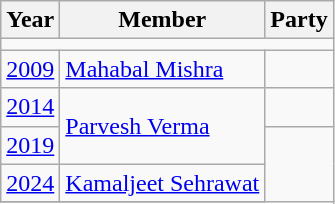<table class="wikitable">
<tr>
<th>Year</th>
<th>Member</th>
<th colspan="2">Party</th>
</tr>
<tr>
<td colspan="4"></td>
</tr>
<tr>
<td><a href='#'>2009</a></td>
<td><a href='#'>Mahabal Mishra</a></td>
<td></td>
</tr>
<tr>
<td><a href='#'>2014</a></td>
<td rowspan="2"><a href='#'>Parvesh Verma</a></td>
<td></td>
</tr>
<tr>
<td><a href='#'>2019</a></td>
</tr>
<tr>
<td><a href='#'>2024</a></td>
<td><a href='#'>Kamaljeet Sehrawat</a></td>
</tr>
<tr>
</tr>
</table>
